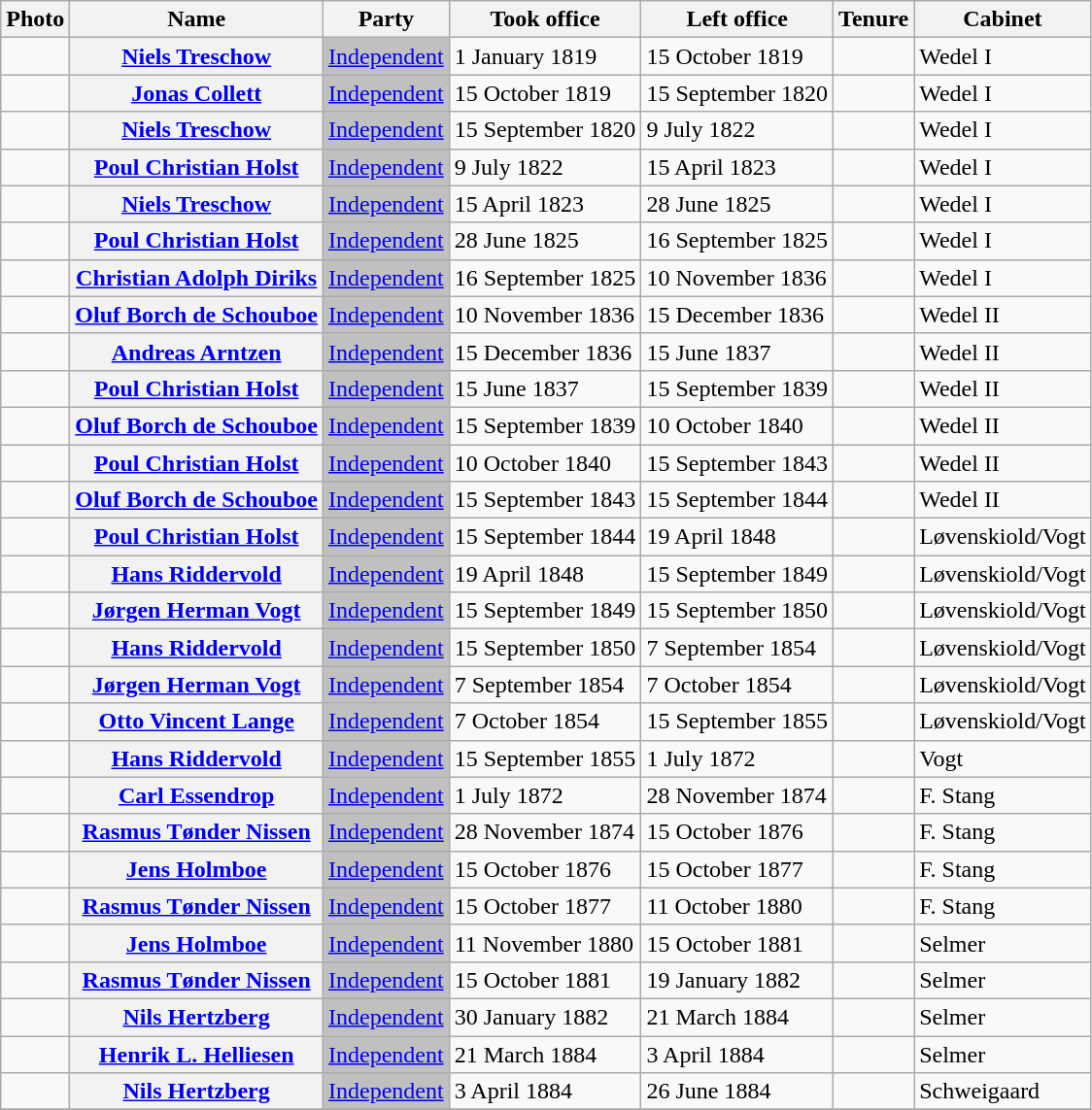<table class="wikitable plainrowheaders sortable">
<tr>
<th scope=col class=unsortable>Photo</th>
<th scope=col>Name</th>
<th scope=col>Party</th>
<th scope=col>Took office</th>
<th scope=col>Left office</th>
<th scope=col>Tenure</th>
<th scope=col>Cabinet</th>
</tr>
<tr>
<td align=center></td>
<th scope=row><a href='#'>Niels Treschow</a></th>
<td style="background:#C0C0C0"><a href='#'>Independent</a></td>
<td>1 January 1819</td>
<td>15 October 1819</td>
<td></td>
<td>Wedel I</td>
</tr>
<tr>
<td align=center></td>
<th scope=row><a href='#'>Jonas Collett</a></th>
<td style="background:#C0C0C0"><a href='#'>Independent</a></td>
<td>15 October 1819</td>
<td>15 September 1820</td>
<td></td>
<td>Wedel I</td>
</tr>
<tr>
<td align=center></td>
<th scope=row><a href='#'>Niels Treschow</a></th>
<td style="background:#C0C0C0"><a href='#'>Independent</a></td>
<td>15 September 1820</td>
<td>9 July 1822</td>
<td></td>
<td>Wedel I</td>
</tr>
<tr>
<td align=center></td>
<th scope=row><a href='#'>Poul Christian Holst</a></th>
<td style="background:#C0C0C0"><a href='#'>Independent</a></td>
<td>9 July 1822</td>
<td>15 April 1823</td>
<td></td>
<td>Wedel I</td>
</tr>
<tr>
<td align=center></td>
<th scope=row><a href='#'>Niels Treschow</a></th>
<td style="background:#C0C0C0"><a href='#'>Independent</a></td>
<td>15 April 1823</td>
<td>28 June 1825</td>
<td></td>
<td>Wedel I</td>
</tr>
<tr>
<td align=center></td>
<th scope=row><a href='#'>Poul Christian Holst</a></th>
<td style="background:#C0C0C0"><a href='#'>Independent</a></td>
<td>28 June 1825</td>
<td>16 September 1825</td>
<td></td>
<td>Wedel I</td>
</tr>
<tr>
<td align=center></td>
<th scope=row><a href='#'>Christian Adolph Diriks</a></th>
<td style="background:#C0C0C0"><a href='#'>Independent</a></td>
<td>16 September 1825</td>
<td>10 November 1836</td>
<td></td>
<td>Wedel I</td>
</tr>
<tr>
<td align=center></td>
<th scope=row><a href='#'>Oluf Borch de Schouboe</a></th>
<td style="background:#C0C0C0"><a href='#'>Independent</a></td>
<td>10 November 1836</td>
<td>15 December 1836</td>
<td></td>
<td>Wedel II</td>
</tr>
<tr>
<td align=center></td>
<th scope=row><a href='#'>Andreas Arntzen</a></th>
<td style="background:#C0C0C0"><a href='#'>Independent</a></td>
<td>15 December 1836</td>
<td>15 June 1837</td>
<td></td>
<td>Wedel II</td>
</tr>
<tr>
<td align=center></td>
<th scope=row><a href='#'>Poul Christian Holst</a></th>
<td style="background:#C0C0C0"><a href='#'>Independent</a></td>
<td>15 June 1837</td>
<td>15 September 1839</td>
<td></td>
<td>Wedel II</td>
</tr>
<tr>
<td align=center></td>
<th scope=row><a href='#'>Oluf Borch de Schouboe</a></th>
<td style="background:#C0C0C0"><a href='#'>Independent</a></td>
<td>15 September 1839</td>
<td>10 October 1840</td>
<td></td>
<td>Wedel II</td>
</tr>
<tr>
<td align=center></td>
<th scope=row><a href='#'>Poul Christian Holst</a></th>
<td style="background:#C0C0C0"><a href='#'>Independent</a></td>
<td>10 October 1840</td>
<td>15 September 1843</td>
<td></td>
<td>Wedel II</td>
</tr>
<tr>
<td align=center></td>
<th scope=row><a href='#'>Oluf Borch de Schouboe</a></th>
<td style="background:#C0C0C0"><a href='#'>Independent</a></td>
<td>15 September 1843</td>
<td>15 September 1844</td>
<td></td>
<td>Wedel II</td>
</tr>
<tr>
<td align=center></td>
<th scope=row><a href='#'>Poul Christian Holst</a></th>
<td style="background:#C0C0C0"><a href='#'>Independent</a></td>
<td>15 September 1844</td>
<td>19 April 1848</td>
<td></td>
<td>Løvenskiold/Vogt</td>
</tr>
<tr>
<td align=center></td>
<th scope=row><a href='#'>Hans Riddervold</a></th>
<td style="background:#C0C0C0"><a href='#'>Independent</a></td>
<td>19 April 1848</td>
<td>15 September 1849</td>
<td></td>
<td>Løvenskiold/Vogt</td>
</tr>
<tr>
<td align=center></td>
<th scope=row><a href='#'>Jørgen Herman Vogt</a></th>
<td style="background:#C0C0C0"><a href='#'>Independent</a></td>
<td>15 September 1849</td>
<td>15 September 1850</td>
<td></td>
<td>Løvenskiold/Vogt</td>
</tr>
<tr>
<td align=center></td>
<th scope=row><a href='#'>Hans Riddervold</a></th>
<td style="background:#C0C0C0"><a href='#'>Independent</a></td>
<td>15 September 1850</td>
<td>7 September 1854</td>
<td></td>
<td>Løvenskiold/Vogt</td>
</tr>
<tr>
<td align=center></td>
<th scope=row><a href='#'>Jørgen Herman Vogt</a></th>
<td style="background:#C0C0C0"><a href='#'>Independent</a></td>
<td>7 September 1854</td>
<td>7 October 1854</td>
<td></td>
<td>Løvenskiold/Vogt</td>
</tr>
<tr>
<td align=center></td>
<th scope=row><a href='#'>Otto Vincent Lange</a></th>
<td style="background:#C0C0C0"><a href='#'>Independent</a></td>
<td>7 October 1854</td>
<td>15 September 1855</td>
<td></td>
<td>Løvenskiold/Vogt</td>
</tr>
<tr>
<td align=center></td>
<th scope=row><a href='#'>Hans Riddervold</a></th>
<td style="background:#C0C0C0"><a href='#'>Independent</a></td>
<td>15 September 1855</td>
<td>1 July 1872</td>
<td></td>
<td>Vogt</td>
</tr>
<tr>
<td align=center></td>
<th scope=row><a href='#'>Carl Essendrop</a></th>
<td style="background:#C0C0C0"><a href='#'>Independent</a></td>
<td>1 July 1872</td>
<td>28 November 1874</td>
<td></td>
<td>F. Stang</td>
</tr>
<tr>
<td align=center></td>
<th scope=row><a href='#'>Rasmus Tønder Nissen</a></th>
<td style="background:#C0C0C0"><a href='#'>Independent</a></td>
<td>28 November 1874</td>
<td>15 October 1876</td>
<td></td>
<td>F. Stang</td>
</tr>
<tr>
<td align=center></td>
<th scope=row><a href='#'>Jens Holmboe</a></th>
<td style="background:#C0C0C0"><a href='#'>Independent</a></td>
<td>15 October 1876</td>
<td>15 October 1877</td>
<td></td>
<td>F. Stang</td>
</tr>
<tr>
<td align=center></td>
<th scope=row><a href='#'>Rasmus Tønder Nissen</a></th>
<td style="background:#C0C0C0"><a href='#'>Independent</a></td>
<td>15 October 1877</td>
<td>11 October 1880</td>
<td></td>
<td>F. Stang</td>
</tr>
<tr>
<td align=center></td>
<th scope=row><a href='#'>Jens Holmboe</a></th>
<td style="background:#C0C0C0"><a href='#'>Independent</a></td>
<td>11 November 1880</td>
<td>15 October 1881</td>
<td></td>
<td>Selmer</td>
</tr>
<tr>
<td align=center></td>
<th scope=row><a href='#'>Rasmus Tønder Nissen</a></th>
<td style="background:#C0C0C0"><a href='#'>Independent</a></td>
<td>15 October 1881</td>
<td>19 January 1882</td>
<td></td>
<td>Selmer</td>
</tr>
<tr>
<td align=center></td>
<th scope=row><a href='#'>Nils Hertzberg</a></th>
<td style="background:#C0C0C0"><a href='#'>Independent</a></td>
<td>30 January 1882</td>
<td>21 March 1884</td>
<td></td>
<td>Selmer</td>
</tr>
<tr>
<td align=center></td>
<th scope=row><a href='#'>Henrik L. Helliesen</a></th>
<td style="background:#C0C0C0"><a href='#'>Independent</a></td>
<td>21 March 1884</td>
<td>3 April 1884</td>
<td></td>
<td>Selmer</td>
</tr>
<tr>
<td align=center></td>
<th scope=row><a href='#'>Nils Hertzberg</a></th>
<td style="background:#C0C0C0"><a href='#'>Independent</a></td>
<td>3 April 1884</td>
<td>26 June 1884</td>
<td></td>
<td>Schweigaard</td>
</tr>
<tr>
</tr>
</table>
